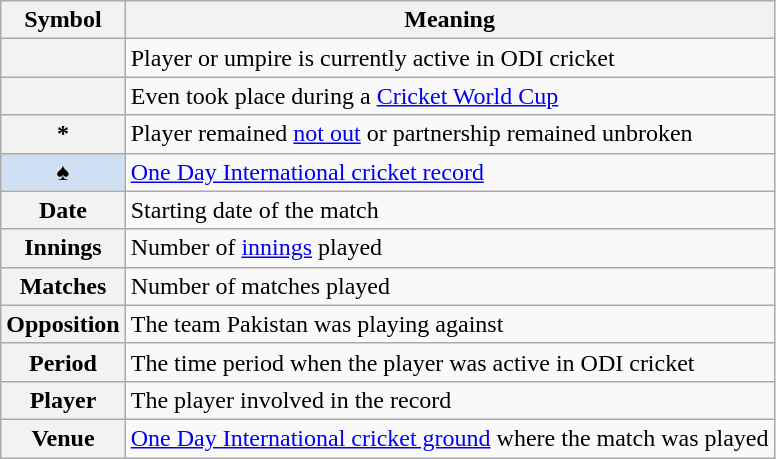<table class="wikitable plainrowheaders">
<tr>
<th scope=col>Symbol</th>
<th scope=col>Meaning</th>
</tr>
<tr>
<th scope=row></th>
<td>Player or umpire is currently active in ODI cricket</td>
</tr>
<tr>
<th scope=row></th>
<td>Even took place during a <a href='#'>Cricket World Cup</a></td>
</tr>
<tr>
<th scope=row>*</th>
<td>Player remained <a href='#'>not out</a> or partnership remained unbroken</td>
</tr>
<tr>
<th scope=row style=background:#cee0f2;>♠</th>
<td><a href='#'>One Day International cricket record</a></td>
</tr>
<tr>
<th scope=row>Date</th>
<td>Starting date of the match</td>
</tr>
<tr>
<th scope=row>Innings</th>
<td>Number of <a href='#'>innings</a> played</td>
</tr>
<tr>
<th scope=row>Matches</th>
<td>Number of matches played</td>
</tr>
<tr>
<th scope=row>Opposition</th>
<td>The team Pakistan was playing against</td>
</tr>
<tr>
<th scope=row>Period</th>
<td>The time period when the player was active in ODI cricket</td>
</tr>
<tr>
<th scope=row>Player</th>
<td>The player involved in the record</td>
</tr>
<tr>
<th scope=row>Venue</th>
<td><a href='#'>One Day International cricket ground</a> where the match was played</td>
</tr>
</table>
